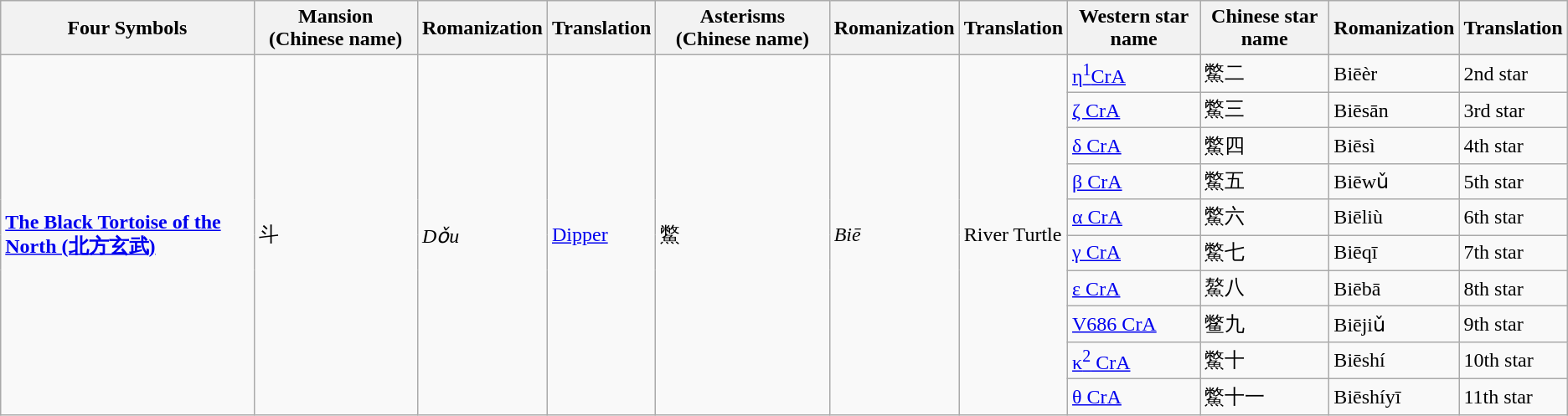<table class="wikitable">
<tr>
<th><strong>Four Symbols</strong></th>
<th><strong>Mansion (Chinese name)</strong></th>
<th><strong>Romanization</strong></th>
<th><strong>Translation</strong></th>
<th><strong>Asterisms (Chinese name)</strong></th>
<th><strong>Romanization</strong></th>
<th><strong>Translation</strong></th>
<th><strong>Western star name</strong></th>
<th><strong>Chinese star name</strong></th>
<th><strong>Romanization</strong></th>
<th><strong>Translation</strong></th>
</tr>
<tr>
<td rowspan="11"><strong><a href='#'>The Black Tortoise of the North (北方玄武)</a></strong></td>
<td rowspan="11">斗</td>
<td rowspan="11"><em>Dǒu</em></td>
<td rowspan="11"><a href='#'>Dipper</a></td>
<td rowspan="11">鱉</td>
<td rowspan="11"><em>Biē</em></td>
<td rowspan="11">River Turtle</td>
</tr>
<tr>
<td><a href='#'>η<sup>1</sup>CrA</a></td>
<td>鱉二</td>
<td>Biēèr</td>
<td>2nd star</td>
</tr>
<tr>
<td><a href='#'>ζ CrA</a></td>
<td>鱉三</td>
<td>Biēsān</td>
<td>3rd star</td>
</tr>
<tr>
<td><a href='#'>δ CrA</a></td>
<td>鱉四</td>
<td>Biēsì</td>
<td>4th star</td>
</tr>
<tr>
<td><a href='#'>β CrA</a></td>
<td>鱉五</td>
<td>Biēwǔ</td>
<td>5th star</td>
</tr>
<tr>
<td><a href='#'>α CrA</a></td>
<td>鱉六</td>
<td>Biēliù</td>
<td>6th star</td>
</tr>
<tr>
<td><a href='#'>γ CrA</a></td>
<td>鱉七</td>
<td>Biēqī</td>
<td>7th star</td>
</tr>
<tr>
<td><a href='#'>ε CrA</a></td>
<td>鰲八</td>
<td>Biēbā</td>
<td>8th star</td>
</tr>
<tr>
<td><a href='#'>V686 CrA</a></td>
<td>鳖九</td>
<td>Biējiǔ</td>
<td>9th star</td>
</tr>
<tr>
<td><a href='#'>κ<sup>2</sup> CrA</a></td>
<td>鱉十</td>
<td>Biēshí</td>
<td>10th star</td>
</tr>
<tr>
<td><a href='#'>θ CrA</a></td>
<td>鱉十一</td>
<td>Biēshíyī</td>
<td>11th star</td>
</tr>
</table>
